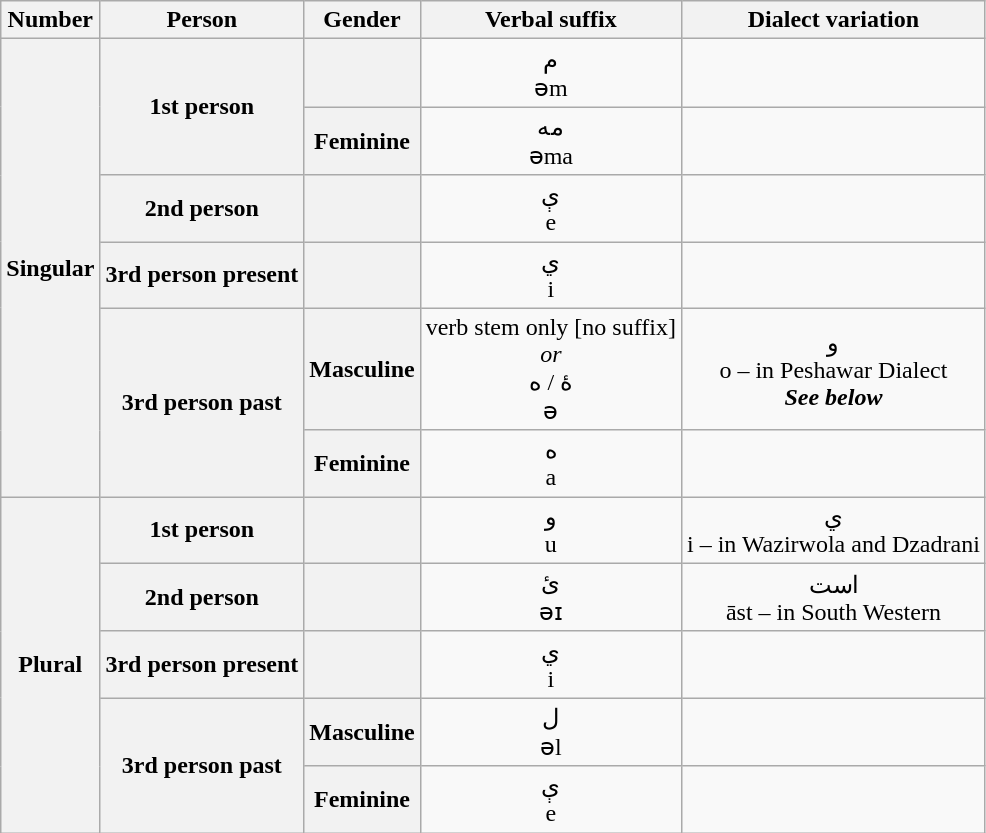<table class="wikitable" style="text-align: center">
<tr>
<th>Number</th>
<th>Person</th>
<th>Gender</th>
<th>Verbal suffix</th>
<th>Dialect variation</th>
</tr>
<tr>
<th rowspan="6">Singular</th>
<th rowspan="2">1st person</th>
<th></th>
<td>م<br>əm</td>
<td></td>
</tr>
<tr>
<th>Feminine</th>
<td>مه<br>əma</td>
<td></td>
</tr>
<tr>
<th>2nd person</th>
<th></th>
<td>ې<br>e</td>
<td></td>
</tr>
<tr>
<th>3rd person present</th>
<th></th>
<td>ي<br>i</td>
<td></td>
</tr>
<tr>
<th rowspan="2">3rd person past</th>
<th>Masculine</th>
<td>verb stem only [no suffix]<br><em>or</em><br>ۀ / ه <br>ə</td>
<td>و <br>o – in  Peshawar Dialect<br><strong><em>See below</em></strong></td>
</tr>
<tr>
<th>Feminine</th>
<td>ه<br>a</td>
<td></td>
</tr>
<tr>
<th rowspan="6">Plural</th>
<th>1st person</th>
<th></th>
<td>و<br>u</td>
<td>ي<br>i – in Wazirwola and Dzadrani</td>
</tr>
<tr>
<th>2nd person</th>
<th></th>
<td>ئ<br>əɪ</td>
<td>است<br> āst – in South Western</td>
</tr>
<tr>
<th>3rd person present</th>
<th></th>
<td>ي<br>i</td>
<td></td>
</tr>
<tr>
<th rowspan="2">3rd person past</th>
<th>Masculine</th>
<td>ل<br>əl</td>
<td></td>
</tr>
<tr>
<th>Feminine</th>
<td>ې<br>e</td>
<td></td>
</tr>
</table>
